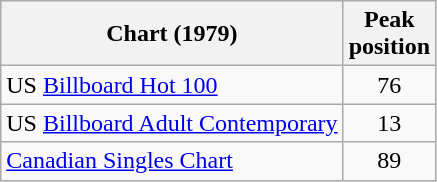<table class="wikitable sortable">
<tr>
<th>Chart (1979)</th>
<th>Peak<br>position</th>
</tr>
<tr>
<td>US <a href='#'>Billboard Hot 100</a></td>
<td align="center">76</td>
</tr>
<tr>
<td>US <a href='#'>Billboard Adult Contemporary</a></td>
<td align="center">13</td>
</tr>
<tr>
<td><a href='#'>Canadian Singles Chart</a></td>
<td align="center">89</td>
</tr>
</table>
